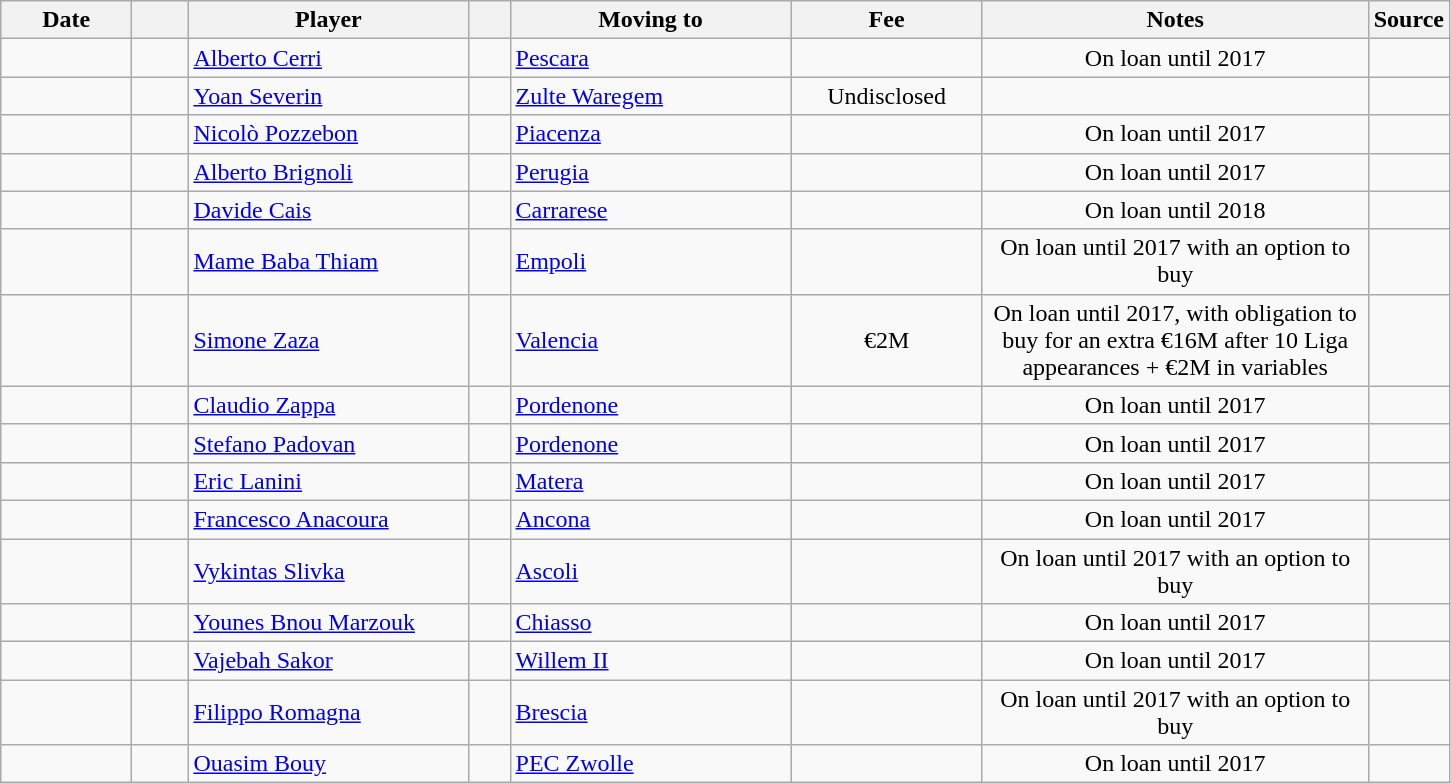<table class="wikitable collapsible collapsed sortable">
<tr>
<th style="width:80px;">Date</th>
<th style="width:30px;"></th>
<th style="width:180px;">Player</th>
<th style="width:20px;"></th>
<th style="width:180px;">Moving to</th>
<th style="width:120px;" class="unsortable">Fee</th>
<th style="width:250px;" class="unsortable">Notes</th>
<th style="width:20px;">Source</th>
</tr>
<tr>
<td></td>
<td align=center></td>
<td> <a href='#'>Alberto Cerri</a></td>
<td align=center></td>
<td> <a href='#'>Pescara</a></td>
<td align=center></td>
<td align=center>On loan until 2017</td>
<td><small></small></td>
</tr>
<tr>
<td></td>
<td align=center></td>
<td> <a href='#'>Yoan Severin</a></td>
<td align=center></td>
<td> <a href='#'>Zulte Waregem</a></td>
<td align=center>Undisclosed</td>
<td align=center></td>
<td><small></small></td>
</tr>
<tr>
<td></td>
<td align=center></td>
<td> <a href='#'>Nicolò Pozzebon</a></td>
<td align=center></td>
<td> <a href='#'>Piacenza</a></td>
<td align=center></td>
<td align=center>On loan until 2017</td>
<td><small></small></td>
</tr>
<tr>
<td></td>
<td align=center></td>
<td> <a href='#'>Alberto Brignoli</a></td>
<td align=center></td>
<td> <a href='#'>Perugia</a></td>
<td align=center></td>
<td align=center>On loan until 2017</td>
<td><small></small></td>
</tr>
<tr>
<td></td>
<td align=center></td>
<td> <a href='#'>Davide Cais</a></td>
<td align=center></td>
<td> <a href='#'>Carrarese</a></td>
<td align=center></td>
<td align=center>On loan until 2018</td>
<td><small></small></td>
</tr>
<tr>
<td></td>
<td align=center></td>
<td> <a href='#'>Mame Baba Thiam</a></td>
<td align=center></td>
<td> <a href='#'>Empoli</a></td>
<td align=center></td>
<td align=center>On loan until 2017 with an option to buy</td>
<td><small></small></td>
</tr>
<tr>
<td></td>
<td align=center></td>
<td> <a href='#'>Simone Zaza</a></td>
<td align=center></td>
<td> <a href='#'>Valencia</a></td>
<td align=center>€2M</td>
<td align=center>On loan until 2017, with obligation to buy for an extra €16M after 10 Liga appearances + €2M in variables</td>
<td><small></small></td>
</tr>
<tr>
<td></td>
<td align=center></td>
<td> <a href='#'>Claudio Zappa</a></td>
<td align=center></td>
<td> <a href='#'>Pordenone</a></td>
<td align=center></td>
<td align=center>On loan until 2017</td>
<td><small></small></td>
</tr>
<tr>
<td></td>
<td align=center></td>
<td> <a href='#'>Stefano Padovan</a></td>
<td align=center></td>
<td> <a href='#'>Pordenone</a></td>
<td align=center></td>
<td align=center>On loan until 2017</td>
<td><small></small></td>
</tr>
<tr>
<td></td>
<td align=center></td>
<td> <a href='#'>Eric Lanini</a></td>
<td align=center></td>
<td> <a href='#'>Matera</a></td>
<td align=center></td>
<td align=center>On loan until 2017</td>
<td><small></small></td>
</tr>
<tr>
<td></td>
<td align=center></td>
<td> <a href='#'>Francesco Anacoura</a></td>
<td align=center></td>
<td> <a href='#'>Ancona</a></td>
<td align=center></td>
<td align=center>On loan until 2017</td>
<td><small> </small></td>
</tr>
<tr>
<td></td>
<td align=center></td>
<td> <a href='#'>Vykintas Slivka</a></td>
<td align=center></td>
<td> <a href='#'>Ascoli</a></td>
<td align=center></td>
<td align=center>On loan until 2017 with an option to buy</td>
<td><small> </small></td>
</tr>
<tr>
<td></td>
<td align=center></td>
<td> <a href='#'>Younes Bnou Marzouk</a></td>
<td align=center></td>
<td> <a href='#'>Chiasso</a></td>
<td align=center></td>
<td align=center>On loan until 2017</td>
<td><small></small></td>
</tr>
<tr>
<td></td>
<td align=center></td>
<td> <a href='#'>Vajebah Sakor</a></td>
<td align=center></td>
<td> <a href='#'>Willem II</a></td>
<td align=center></td>
<td align=center>On loan until 2017</td>
<td><small></small></td>
</tr>
<tr>
<td></td>
<td align=center></td>
<td> <a href='#'>Filippo Romagna</a></td>
<td align=center></td>
<td> <a href='#'>Brescia</a></td>
<td align=center></td>
<td align=center>On loan until 2017 with an option to buy</td>
<td><small></small></td>
</tr>
<tr>
<td></td>
<td align=center></td>
<td> <a href='#'>Ouasim Bouy</a></td>
<td align=center></td>
<td> <a href='#'>PEC Zwolle</a></td>
<td align=center></td>
<td align=center>On loan until 2017</td>
<td><small></small></td>
</tr>
</table>
